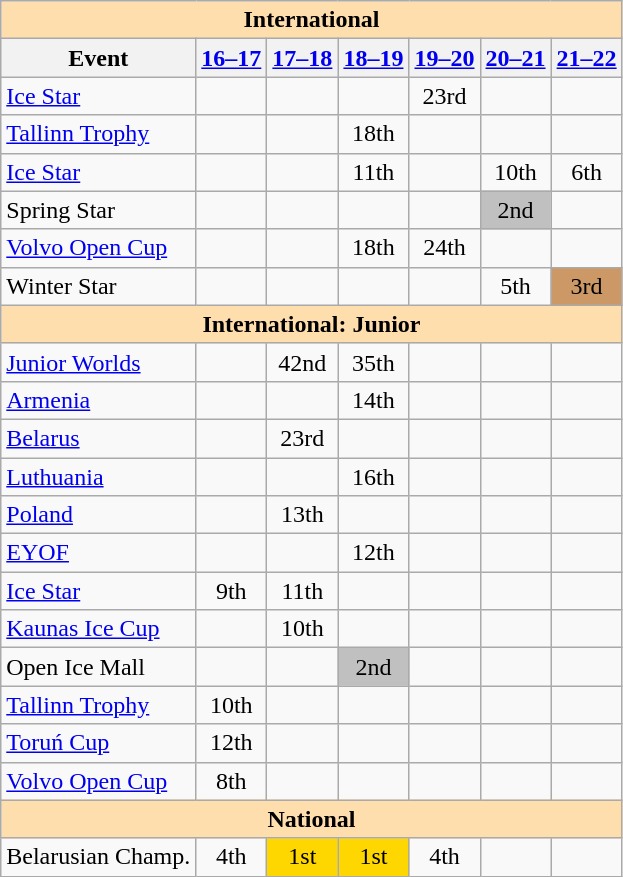<table class="wikitable" style="text-align:center">
<tr>
<th style="background-color: #ffdead; " colspan=7 align=center>International</th>
</tr>
<tr>
<th>Event</th>
<th><a href='#'>16–17</a></th>
<th><a href='#'>17–18</a></th>
<th><a href='#'>18–19</a></th>
<th><a href='#'>19–20</a></th>
<th><a href='#'>20–21</a></th>
<th><a href='#'>21–22</a></th>
</tr>
<tr>
<td align=left> <a href='#'>Ice Star</a></td>
<td></td>
<td></td>
<td></td>
<td>23rd</td>
<td></td>
<td></td>
</tr>
<tr>
<td align=left> <a href='#'>Tallinn Trophy</a></td>
<td></td>
<td></td>
<td>18th</td>
<td></td>
<td></td>
<td></td>
</tr>
<tr>
<td align=left><a href='#'>Ice Star</a></td>
<td></td>
<td></td>
<td>11th</td>
<td></td>
<td>10th</td>
<td>6th</td>
</tr>
<tr>
<td align=left>Spring Star</td>
<td></td>
<td></td>
<td></td>
<td></td>
<td bgcolor=silver>2nd</td>
<td></td>
</tr>
<tr>
<td align=left><a href='#'>Volvo Open Cup</a></td>
<td></td>
<td></td>
<td>18th</td>
<td>24th</td>
<td></td>
<td></td>
</tr>
<tr>
<td align=left>Winter Star</td>
<td></td>
<td></td>
<td></td>
<td></td>
<td>5th</td>
<td bgcolor=cc9966>3rd</td>
</tr>
<tr>
<th style="background-color: #ffdead; " colspan=7 align=center>International: Junior</th>
</tr>
<tr>
<td align=left><a href='#'>Junior Worlds</a></td>
<td></td>
<td>42nd</td>
<td>35th</td>
<td></td>
<td></td>
<td></td>
</tr>
<tr>
<td align=left> <a href='#'>Armenia</a></td>
<td></td>
<td></td>
<td>14th</td>
<td></td>
<td></td>
<td></td>
</tr>
<tr>
<td align=left> <a href='#'>Belarus</a></td>
<td></td>
<td>23rd</td>
<td></td>
<td></td>
<td></td>
<td></td>
</tr>
<tr>
<td align=left> <a href='#'>Luthuania</a></td>
<td></td>
<td></td>
<td>16th</td>
<td></td>
<td></td>
<td></td>
</tr>
<tr>
<td align=left> <a href='#'>Poland</a></td>
<td></td>
<td>13th</td>
<td></td>
<td></td>
<td></td>
<td></td>
</tr>
<tr>
<td align=left><a href='#'>EYOF</a></td>
<td></td>
<td></td>
<td>12th</td>
<td></td>
<td></td>
<td></td>
</tr>
<tr>
<td align=left><a href='#'>Ice Star</a></td>
<td>9th</td>
<td>11th</td>
<td></td>
<td></td>
<td></td>
<td></td>
</tr>
<tr>
<td align=left><a href='#'>Kaunas Ice Cup</a></td>
<td></td>
<td>10th</td>
<td></td>
<td></td>
<td></td>
<td></td>
</tr>
<tr>
<td align=left>Open Ice Mall</td>
<td></td>
<td></td>
<td bgcolor=silver>2nd</td>
<td></td>
<td></td>
<td></td>
</tr>
<tr>
<td align=left><a href='#'>Tallinn Trophy</a></td>
<td>10th</td>
<td></td>
<td></td>
<td></td>
<td></td>
<td></td>
</tr>
<tr>
<td align=left><a href='#'>Toruń Cup</a></td>
<td>12th</td>
<td></td>
<td></td>
<td></td>
<td></td>
<td></td>
</tr>
<tr>
<td align=left><a href='#'>Volvo Open Cup</a></td>
<td>8th</td>
<td></td>
<td></td>
<td></td>
<td></td>
<td></td>
</tr>
<tr>
<th style="background-color: #ffdead; " colspan=7 align=center>National</th>
</tr>
<tr>
<td align=left>Belarusian Champ.</td>
<td>4th</td>
<td bgcolor=gold>1st</td>
<td bgcolor=gold>1st</td>
<td>4th</td>
<td></td>
<td></td>
</tr>
</table>
